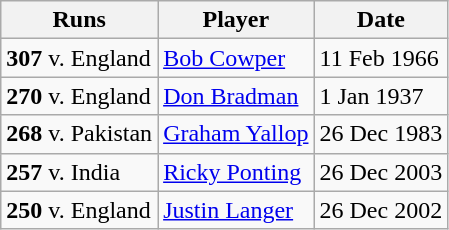<table class="wikitable">
<tr>
<th>Runs</th>
<th>Player</th>
<th>Date</th>
</tr>
<tr>
<td><strong>307</strong> v. England</td>
<td> <a href='#'>Bob Cowper</a></td>
<td>11 Feb 1966</td>
</tr>
<tr>
<td><strong>270</strong> v. England</td>
<td> <a href='#'>Don Bradman</a></td>
<td>1 Jan 1937</td>
</tr>
<tr>
<td><strong>268</strong> v. Pakistan</td>
<td> <a href='#'>Graham Yallop</a></td>
<td>26 Dec 1983</td>
</tr>
<tr>
<td><strong>257</strong> v. India</td>
<td> <a href='#'>Ricky Ponting</a></td>
<td>26 Dec 2003</td>
</tr>
<tr>
<td><strong>250</strong> v. England</td>
<td> <a href='#'>Justin Langer</a></td>
<td>26 Dec 2002</td>
</tr>
</table>
